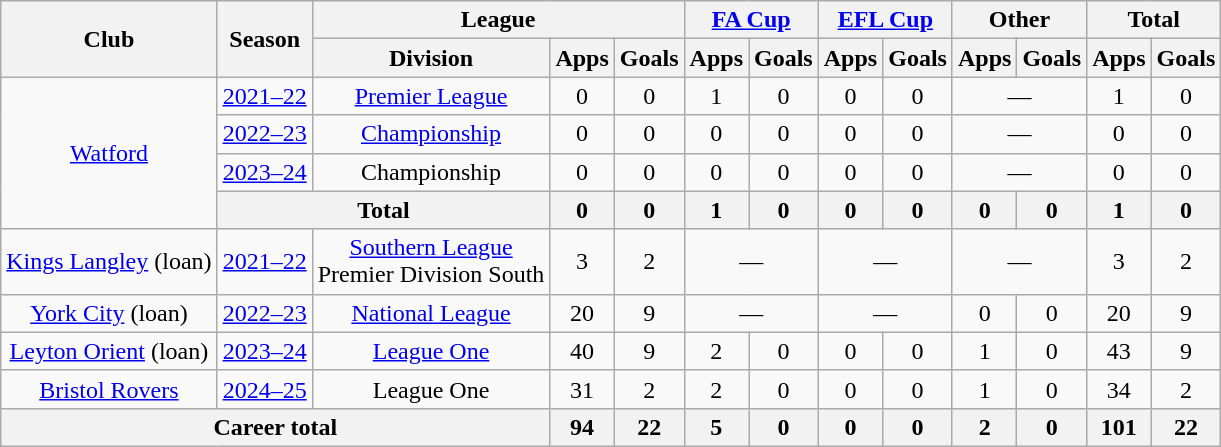<table class="wikitable" style="text-align: center;">
<tr>
<th rowspan="2">Club</th>
<th rowspan="2">Season</th>
<th colspan="3">League</th>
<th colspan="2"><a href='#'>FA Cup</a></th>
<th colspan="2"><a href='#'>EFL Cup</a></th>
<th colspan="2">Other</th>
<th colspan="2">Total</th>
</tr>
<tr>
<th>Division</th>
<th>Apps</th>
<th>Goals</th>
<th>Apps</th>
<th>Goals</th>
<th>Apps</th>
<th>Goals</th>
<th>Apps</th>
<th>Goals</th>
<th>Apps</th>
<th>Goals</th>
</tr>
<tr>
<td rowspan="4"><a href='#'>Watford</a></td>
<td><a href='#'>2021–22</a></td>
<td><a href='#'>Premier League</a></td>
<td>0</td>
<td>0</td>
<td>1</td>
<td>0</td>
<td>0</td>
<td>0</td>
<td colspan="2">—</td>
<td>1</td>
<td>0</td>
</tr>
<tr>
<td><a href='#'>2022–23</a></td>
<td><a href='#'>Championship</a></td>
<td>0</td>
<td>0</td>
<td>0</td>
<td>0</td>
<td>0</td>
<td>0</td>
<td colspan="2">—</td>
<td>0</td>
<td>0</td>
</tr>
<tr>
<td><a href='#'>2023–24</a></td>
<td>Championship</td>
<td>0</td>
<td>0</td>
<td>0</td>
<td>0</td>
<td>0</td>
<td>0</td>
<td colspan="2">—</td>
<td>0</td>
<td>0</td>
</tr>
<tr>
<th colspan="2">Total</th>
<th>0</th>
<th>0</th>
<th>1</th>
<th>0</th>
<th>0</th>
<th>0</th>
<th>0</th>
<th>0</th>
<th>1</th>
<th>0</th>
</tr>
<tr>
<td><a href='#'>Kings Langley</a> (loan)</td>
<td><a href='#'>2021–22</a></td>
<td><a href='#'>Southern League</a><br>Premier Division South</td>
<td>3</td>
<td>2</td>
<td colspan="2">—</td>
<td colspan="2">—</td>
<td colspan="2">—</td>
<td>3</td>
<td>2</td>
</tr>
<tr>
<td><a href='#'>York City</a> (loan)</td>
<td><a href='#'>2022–23</a></td>
<td><a href='#'>National League</a></td>
<td>20</td>
<td>9</td>
<td colspan="2">—</td>
<td colspan="2">—</td>
<td>0</td>
<td>0</td>
<td>20</td>
<td>9</td>
</tr>
<tr>
<td><a href='#'>Leyton Orient</a> (loan)</td>
<td><a href='#'>2023–24</a></td>
<td><a href='#'>League One</a></td>
<td>40</td>
<td>9</td>
<td>2</td>
<td>0</td>
<td>0</td>
<td>0</td>
<td>1</td>
<td>0</td>
<td>43</td>
<td>9</td>
</tr>
<tr>
<td><a href='#'>Bristol Rovers</a></td>
<td><a href='#'>2024–25</a></td>
<td>League One</td>
<td>31</td>
<td>2</td>
<td>2</td>
<td>0</td>
<td>0</td>
<td>0</td>
<td>1</td>
<td>0</td>
<td>34</td>
<td>2</td>
</tr>
<tr>
<th colspan="3">Career total</th>
<th>94</th>
<th>22</th>
<th>5</th>
<th>0</th>
<th>0</th>
<th>0</th>
<th>2</th>
<th>0</th>
<th>101</th>
<th>22</th>
</tr>
</table>
